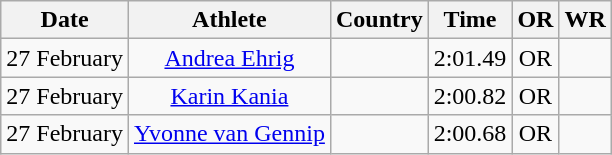<table class="wikitable" style="text-align:center">
<tr>
<th>Date</th>
<th>Athlete</th>
<th>Country</th>
<th>Time</th>
<th>OR</th>
<th>WR</th>
</tr>
<tr>
<td>27 February</td>
<td><a href='#'>Andrea Ehrig</a></td>
<td></td>
<td>2:01.49</td>
<td>OR</td>
<td></td>
</tr>
<tr>
<td>27 February</td>
<td><a href='#'>Karin Kania</a></td>
<td></td>
<td>2:00.82</td>
<td>OR</td>
<td></td>
</tr>
<tr>
<td>27 February</td>
<td><a href='#'>Yvonne van Gennip</a></td>
<td></td>
<td>2:00.68</td>
<td>OR</td>
<td></td>
</tr>
</table>
